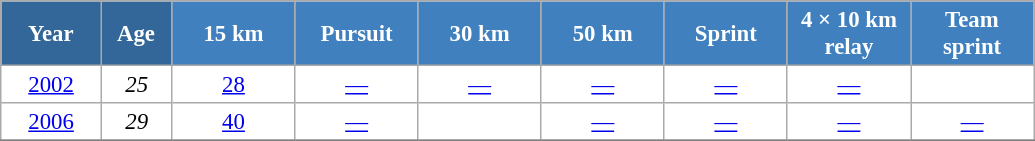<table class="wikitable" style="font-size:95%; text-align:center; border:grey solid 1px; border-collapse:collapse; background:#ffffff;">
<tr>
<th style="background-color:#369; color:white; width:60px;"> Year </th>
<th style="background-color:#369; color:white; width:40px;"> Age </th>
<th style="background-color:#4180be; color:white; width:75px;"> 15 km </th>
<th style="background-color:#4180be; color:white; width:75px;"> Pursuit </th>
<th style="background-color:#4180be; color:white; width:75px;"> 30 km </th>
<th style="background-color:#4180be; color:white; width:75px;"> 50 km </th>
<th style="background-color:#4180be; color:white; width:75px;"> Sprint </th>
<th style="background-color:#4180be; color:white; width:75px;"> 4 × 10 km <br> relay </th>
<th style="background-color:#4180be; color:white; width:75px;"> Team <br> sprint </th>
</tr>
<tr>
<td><a href='#'>2002</a></td>
<td><em>25</em></td>
<td><a href='#'>28</a></td>
<td><a href='#'>—</a></td>
<td><a href='#'>—</a></td>
<td><a href='#'>—</a></td>
<td><a href='#'>—</a></td>
<td><a href='#'>—</a></td>
<td></td>
</tr>
<tr>
<td><a href='#'>2006</a></td>
<td><em>29</em></td>
<td><a href='#'>40</a></td>
<td><a href='#'>—</a></td>
<td></td>
<td><a href='#'>—</a></td>
<td><a href='#'>—</a></td>
<td><a href='#'>—</a></td>
<td><a href='#'>—</a></td>
</tr>
<tr>
</tr>
</table>
